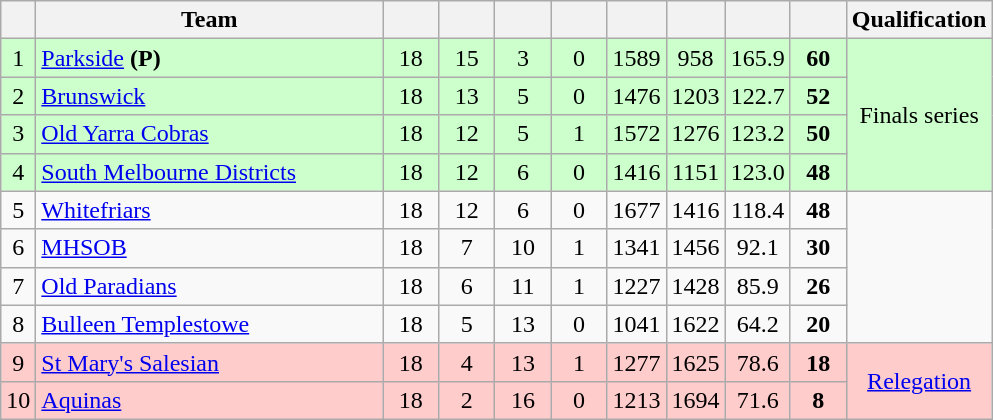<table class="wikitable" style="text-align:center; margin-bottom:0">
<tr>
<th style="width:10px"></th>
<th style="width:35%;">Team</th>
<th style="width:30px;"></th>
<th style="width:30px;"></th>
<th style="width:30px;"></th>
<th style="width:30px;"></th>
<th style="width:30px;"></th>
<th style="width:30px;"></th>
<th style="width:30px;"></th>
<th style="width:30px;"></th>
<th>Qualification</th>
</tr>
<tr style="background:#ccffcc;">
<td>1</td>
<td style="text-align:left;"><a href='#'>Parkside</a> <strong>(P)</strong></td>
<td>18</td>
<td>15</td>
<td>3</td>
<td>0</td>
<td>1589</td>
<td>958</td>
<td>165.9</td>
<td><strong>60</strong></td>
<td rowspan=4>Finals series</td>
</tr>
<tr style="background:#ccffcc;">
<td>2</td>
<td style="text-align:left;"><a href='#'>Brunswick</a></td>
<td>18</td>
<td>13</td>
<td>5</td>
<td>0</td>
<td>1476</td>
<td>1203</td>
<td>122.7</td>
<td><strong>52</strong></td>
</tr>
<tr style="background:#ccffcc;">
<td>3</td>
<td style="text-align:left;"><a href='#'>Old Yarra Cobras</a></td>
<td>18</td>
<td>12</td>
<td>5</td>
<td>1</td>
<td>1572</td>
<td>1276</td>
<td>123.2</td>
<td><strong>50</strong></td>
</tr>
<tr style="background:#ccffcc;">
<td>4</td>
<td style="text-align:left;"><a href='#'>South Melbourne Districts</a></td>
<td>18</td>
<td>12</td>
<td>6</td>
<td>0</td>
<td>1416</td>
<td>1151</td>
<td>123.0</td>
<td><strong>48</strong></td>
</tr>
<tr>
<td>5</td>
<td style="text-align:left;"><a href='#'>Whitefriars</a></td>
<td>18</td>
<td>12</td>
<td>6</td>
<td>0</td>
<td>1677</td>
<td>1416</td>
<td>118.4</td>
<td><strong>48</strong></td>
</tr>
<tr>
<td>6</td>
<td style="text-align:left;"><a href='#'>MHSOB</a></td>
<td>18</td>
<td>7</td>
<td>10</td>
<td>1</td>
<td>1341</td>
<td>1456</td>
<td>92.1</td>
<td><strong>30</strong></td>
</tr>
<tr>
<td>7</td>
<td style="text-align:left;"><a href='#'>Old Paradians</a></td>
<td>18</td>
<td>6</td>
<td>11</td>
<td>1</td>
<td>1227</td>
<td>1428</td>
<td>85.9</td>
<td><strong>26</strong></td>
</tr>
<tr>
<td>8</td>
<td style="text-align:left;"><a href='#'>Bulleen Templestowe</a></td>
<td>18</td>
<td>5</td>
<td>13</td>
<td>0</td>
<td>1041</td>
<td>1622</td>
<td>64.2</td>
<td><strong>20</strong></td>
</tr>
<tr style="background:#FFCCCC;">
<td>9</td>
<td style="text-align:left;"><a href='#'>St Mary's Salesian</a></td>
<td>18</td>
<td>4</td>
<td>13</td>
<td>1</td>
<td>1277</td>
<td>1625</td>
<td>78.6</td>
<td><strong>18</strong></td>
<td rowspan=2><a href='#'>Relegation</a></td>
</tr>
<tr style="background:#FFCCCC;">
<td>10</td>
<td style="text-align:left;"><a href='#'>Aquinas</a></td>
<td>18</td>
<td>2</td>
<td>16</td>
<td>0</td>
<td>1213</td>
<td>1694</td>
<td>71.6</td>
<td><strong>8</strong></td>
</tr>
</table>
